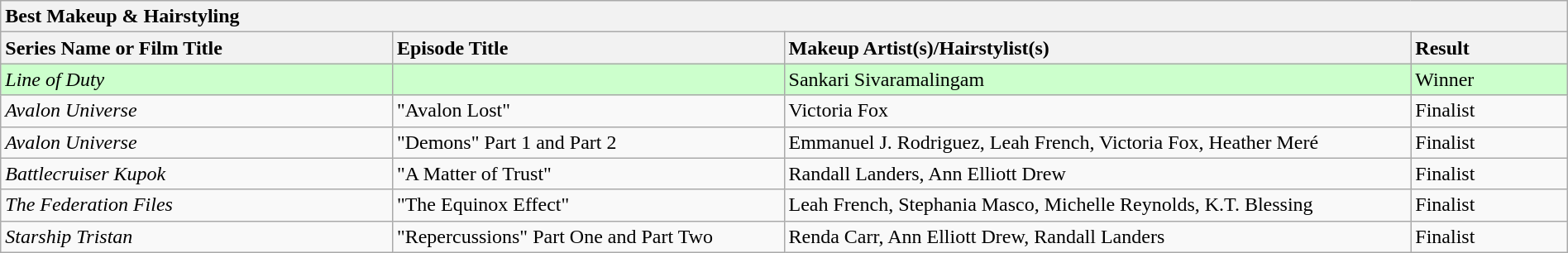<table class="wikitable" width=100%>
<tr>
<th colspan="4" ! style="text-align:left;">Best Makeup & Hairstyling</th>
</tr>
<tr>
<th style="text-align:left; width: 25%;"><strong>Series Name or Film Title</strong></th>
<th style="text-align:left; width: 25%;"><strong>Episode Title</strong></th>
<th style="text-align:left; width: 40%;"><strong>Makeup Artist(s)/Hairstylist(s)</strong></th>
<th style="text-align:left; width: 10%;"><strong>Result</strong></th>
</tr>
<tr style="background-color:#ccffcc;">
<td><em>Line of Duty</em></td>
<td></td>
<td>Sankari Sivaramalingam</td>
<td>Winner</td>
</tr>
<tr>
<td><em>Avalon Universe</em></td>
<td>"Avalon Lost"</td>
<td>Victoria Fox</td>
<td>Finalist</td>
</tr>
<tr>
<td><em>Avalon Universe</em></td>
<td>"Demons" Part 1 and Part 2</td>
<td>Emmanuel J. Rodriguez, Leah French, Victoria Fox, Heather Meré</td>
<td>Finalist</td>
</tr>
<tr>
<td><em>Battlecruiser Kupok</em></td>
<td>"A Matter of Trust"</td>
<td>Randall Landers, Ann Elliott Drew</td>
<td>Finalist</td>
</tr>
<tr>
<td><em>The Federation Files</em></td>
<td>"The Equinox Effect"</td>
<td>Leah French, Stephania Masco, Michelle Reynolds, K.T. Blessing</td>
<td>Finalist</td>
</tr>
<tr>
<td><em>Starship Tristan</em></td>
<td>"Repercussions" Part One and Part Two</td>
<td>Renda Carr, Ann Elliott Drew, Randall Landers</td>
<td>Finalist</td>
</tr>
</table>
